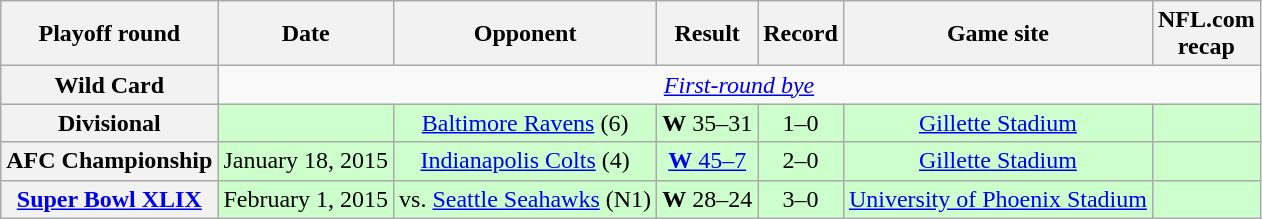<table class="wikitable" style="align=center">
<tr>
<th>Playoff round</th>
<th>Date</th>
<th>Opponent</th>
<th>Result</th>
<th>Record</th>
<th>Game site</th>
<th>NFL.com<br>recap</th>
</tr>
<tr>
<th>Wild Card</th>
<td colspan="8" style="text-align:center;"><em><a href='#'>First-round bye</a></em></td>
</tr>
<tr style="background:#cfc; text-align:center;">
<th>Divisional</th>
<td></td>
<td><a href='#'>Baltimore Ravens</a> (6)</td>
<td><strong>W</strong> 35–31</td>
<td>1–0</td>
<td><a href='#'>Gillette Stadium</a></td>
<td></td>
</tr>
<tr style="background:#cfc; text-align:center;">
<th>AFC Championship</th>
<td>January 18, 2015</td>
<td><a href='#'>Indianapolis Colts</a> (4)</td>
<td><a href='#'><strong>W</strong> 45–7</a></td>
<td>2–0</td>
<td><a href='#'>Gillette Stadium</a></td>
<td></td>
</tr>
<tr style="background:#cfc; text-align:center;">
<th><a href='#'>Super Bowl XLIX</a></th>
<td>February 1, 2015</td>
<td>vs. <a href='#'>Seattle Seahawks</a> (N1)</td>
<td><strong>W</strong> 28–24</td>
<td>3–0</td>
<td><a href='#'>University of Phoenix Stadium</a></td>
<td></td>
</tr>
</table>
